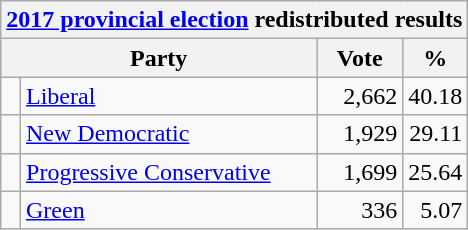<table class="wikitable">
<tr>
<th colspan="4"><a href='#'>2017 provincial election</a> redistributed results</th>
</tr>
<tr>
<th bgcolor="#DDDDFF" width="130px" colspan="2">Party</th>
<th bgcolor="#DDDDFF" width="50px">Vote</th>
<th bgcolor="#DDDDFF" width="30px">%</th>
</tr>
<tr>
<td> </td>
<td><a href='#'>Liberal</a></td>
<td align=right>2,662</td>
<td align=right>40.18</td>
</tr>
<tr>
<td> </td>
<td><a href='#'>New Democratic</a></td>
<td align=right>1,929</td>
<td align=right>29.11</td>
</tr>
<tr>
<td> </td>
<td><a href='#'>Progressive Conservative</a></td>
<td align=right>1,699</td>
<td align=right>25.64</td>
</tr>
<tr>
<td> </td>
<td><a href='#'>Green</a></td>
<td align=right>336</td>
<td align=right>5.07</td>
</tr>
</table>
